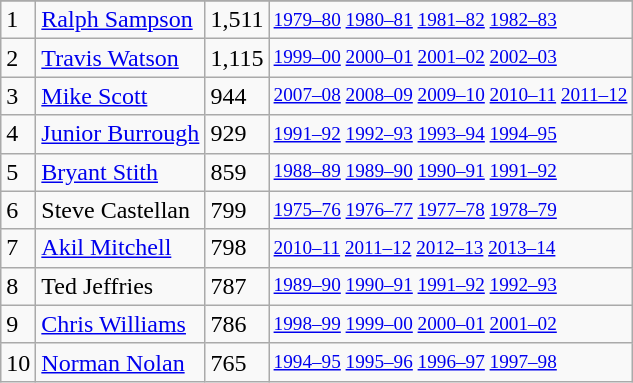<table class="wikitable">
<tr>
</tr>
<tr>
<td>1</td>
<td><a href='#'>Ralph Sampson</a></td>
<td>1,511</td>
<td style="font-size:80%;"><a href='#'>1979–80</a> <a href='#'>1980–81</a> <a href='#'>1981–82</a> <a href='#'>1982–83</a></td>
</tr>
<tr>
<td>2</td>
<td><a href='#'>Travis Watson</a></td>
<td>1,115</td>
<td style="font-size:80%;"><a href='#'>1999–00</a> <a href='#'>2000–01</a> <a href='#'>2001–02</a> <a href='#'>2002–03</a></td>
</tr>
<tr>
<td>3</td>
<td><a href='#'>Mike Scott</a></td>
<td>944</td>
<td style="font-size:80%;"><a href='#'>2007–08</a> <a href='#'>2008–09</a> <a href='#'>2009–10</a> <a href='#'>2010–11</a> <a href='#'>2011–12</a></td>
</tr>
<tr>
<td>4</td>
<td><a href='#'>Junior Burrough</a></td>
<td>929</td>
<td style="font-size:80%;"><a href='#'>1991–92</a> <a href='#'>1992–93</a> <a href='#'>1993–94</a> <a href='#'>1994–95</a></td>
</tr>
<tr>
<td>5</td>
<td><a href='#'>Bryant Stith</a></td>
<td>859</td>
<td style="font-size:80%;"><a href='#'>1988–89</a> <a href='#'>1989–90</a> <a href='#'>1990–91</a> <a href='#'>1991–92</a></td>
</tr>
<tr>
<td>6</td>
<td>Steve Castellan</td>
<td>799</td>
<td style="font-size:80%;"><a href='#'>1975–76</a> <a href='#'>1976–77</a> <a href='#'>1977–78</a> <a href='#'>1978–79</a></td>
</tr>
<tr>
<td>7</td>
<td><a href='#'>Akil Mitchell</a></td>
<td>798</td>
<td style="font-size:80%;"><a href='#'>2010–11</a> <a href='#'>2011–12</a> <a href='#'>2012–13</a> <a href='#'>2013–14</a></td>
</tr>
<tr>
<td>8</td>
<td>Ted Jeffries</td>
<td>787</td>
<td style="font-size:80%;"><a href='#'>1989–90</a> <a href='#'>1990–91</a> <a href='#'>1991–92</a> <a href='#'>1992–93</a></td>
</tr>
<tr>
<td>9</td>
<td><a href='#'>Chris Williams</a></td>
<td>786</td>
<td style="font-size:80%;"><a href='#'>1998–99</a> <a href='#'>1999–00</a> <a href='#'>2000–01</a> <a href='#'>2001–02</a></td>
</tr>
<tr>
<td>10</td>
<td><a href='#'>Norman Nolan</a></td>
<td>765</td>
<td style="font-size:80%;"><a href='#'>1994–95</a> <a href='#'>1995–96</a> <a href='#'>1996–97</a> <a href='#'>1997–98</a></td>
</tr>
</table>
